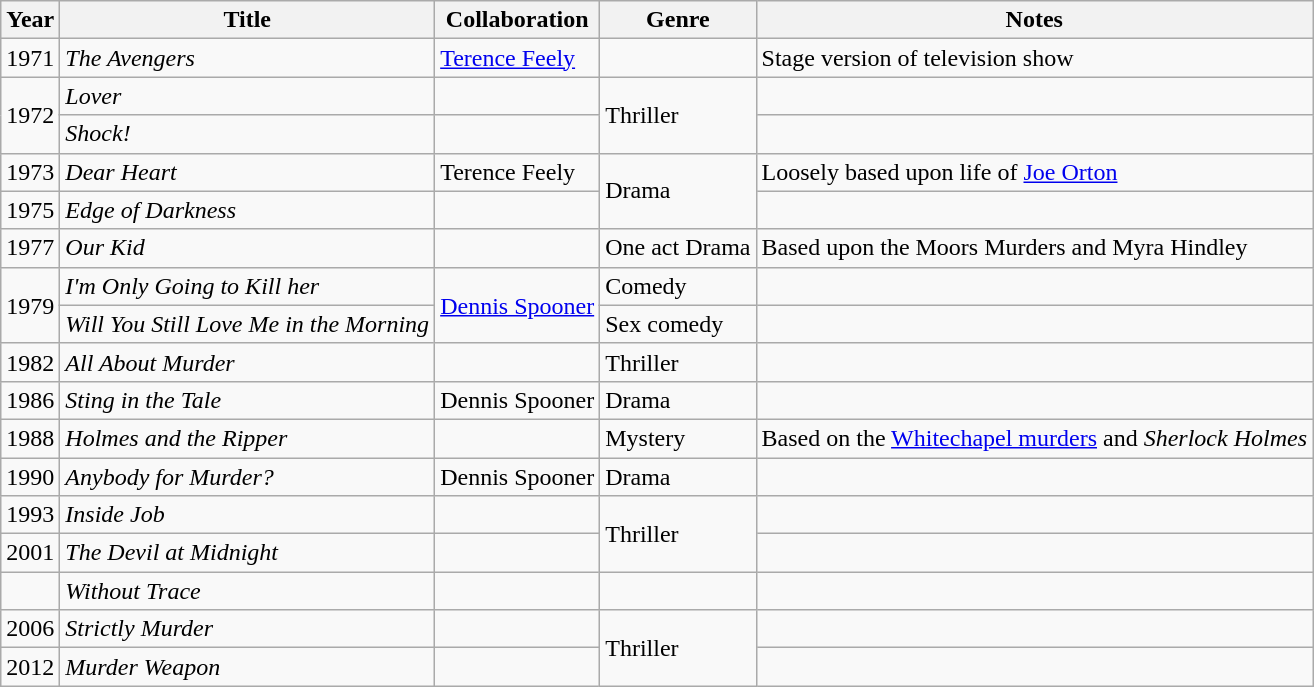<table class="wikitable sortable">
<tr>
<th>Year</th>
<th>Title</th>
<th>Collaboration</th>
<th>Genre</th>
<th>Notes</th>
</tr>
<tr>
<td>1971</td>
<td><em>The Avengers</em></td>
<td><a href='#'>Terence Feely</a></td>
<td></td>
<td>Stage version of television show</td>
</tr>
<tr>
<td rowspan="2">1972</td>
<td><em>Lover</em></td>
<td></td>
<td rowspan="2">Thriller</td>
<td></td>
</tr>
<tr>
<td><em>Shock!</em></td>
<td></td>
<td></td>
</tr>
<tr>
<td>1973</td>
<td><em>Dear Heart</em></td>
<td>Terence Feely</td>
<td rowspan="2">Drama</td>
<td>Loosely based upon life of <a href='#'>Joe Orton</a></td>
</tr>
<tr>
<td>1975</td>
<td><em>Edge of Darkness</em></td>
<td></td>
<td></td>
</tr>
<tr>
<td>1977</td>
<td><em>Our Kid</em></td>
<td></td>
<td>One act Drama</td>
<td>Based upon the Moors Murders and Myra Hindley</td>
</tr>
<tr>
<td rowspan="2">1979</td>
<td><em>I'm Only Going to Kill her</em></td>
<td rowspan="2"><a href='#'>Dennis Spooner</a></td>
<td>Comedy</td>
<td></td>
</tr>
<tr>
<td><em>Will You Still Love Me in the Morning</em></td>
<td>Sex comedy</td>
</tr>
<tr>
<td>1982</td>
<td><em>All About Murder</em></td>
<td></td>
<td>Thriller</td>
<td></td>
</tr>
<tr>
<td>1986</td>
<td><em>Sting in the Tale</em></td>
<td>Dennis Spooner</td>
<td>Drama</td>
<td></td>
</tr>
<tr>
<td>1988</td>
<td><em>Holmes and the Ripper</em></td>
<td></td>
<td>Mystery</td>
<td>Based on the <a href='#'>Whitechapel murders</a> and <em>Sherlock Holmes</em></td>
</tr>
<tr>
<td>1990</td>
<td><em>Anybody for Murder?</em></td>
<td>Dennis Spooner</td>
<td>Drama</td>
<td></td>
</tr>
<tr>
<td>1993</td>
<td><em>Inside Job</em></td>
<td></td>
<td rowspan="2">Thriller</td>
<td></td>
</tr>
<tr>
<td>2001</td>
<td><em>The Devil at Midnight</em></td>
<td></td>
<td></td>
</tr>
<tr>
<td></td>
<td><em>Without Trace</em></td>
<td></td>
<td></td>
<td></td>
</tr>
<tr>
<td>2006</td>
<td><em>Strictly Murder</em></td>
<td></td>
<td rowspan="2">Thriller</td>
<td></td>
</tr>
<tr>
<td>2012</td>
<td><em>Murder Weapon</em></td>
<td></td>
<td></td>
</tr>
</table>
